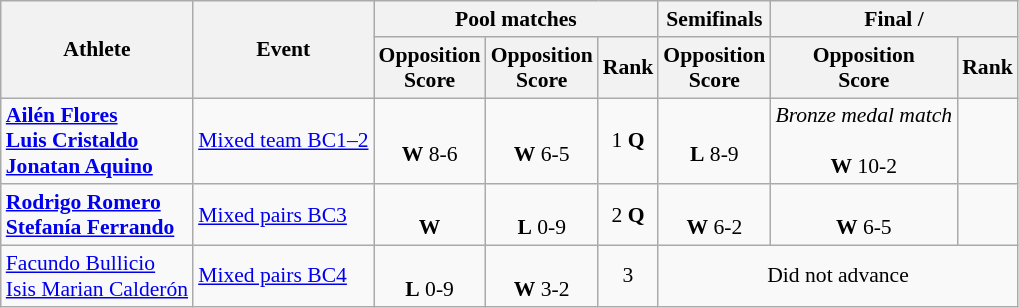<table class=wikitable style="font-size:90%">
<tr>
<th rowspan="2">Athlete</th>
<th rowspan="2">Event</th>
<th colspan="3">Pool matches</th>
<th>Semifinals</th>
<th colspan=2>Final / </th>
</tr>
<tr>
<th>Opposition<br>Score</th>
<th>Opposition<br>Score</th>
<th>Rank</th>
<th>Opposition<br>Score</th>
<th>Opposition<br>Score</th>
<th>Rank</th>
</tr>
<tr align=center>
<td align=left><strong><a href='#'>Ailén Flores</a><br><a href='#'>Luis Cristaldo</a><br><a href='#'>Jonatan Aquino</a></strong></td>
<td align=left><a href='#'>Mixed team BC1–2</a></td>
<td><br><strong>W</strong> 8-6</td>
<td><br><strong>W</strong> 6-5</td>
<td>1 <strong>Q</strong></td>
<td><br><strong>L</strong> 8-9</td>
<td><em>Bronze medal match</em><br><br><strong>W</strong> 10-2</td>
<td></td>
</tr>
<tr align=center>
<td align=left><strong><a href='#'>Rodrigo Romero</a><br><a href='#'>Stefanía Ferrando</a></strong></td>
<td align=left><a href='#'>Mixed pairs BC3</a></td>
<td><br><strong>W</strong> </td>
<td><br><strong>L</strong> 0-9</td>
<td>2 <strong>Q</strong></td>
<td><br><strong>W</strong> 6-2</td>
<td><br><strong>W</strong> 6-5</td>
<td></td>
</tr>
<tr align=center>
<td align=left><a href='#'>Facundo Bullicio</a><br><a href='#'>Isis Marian Calderón</a></td>
<td align=left><a href='#'>Mixed pairs BC4</a></td>
<td><br><strong>L</strong> 0-9</td>
<td><br><strong>W</strong> 3-2</td>
<td>3</td>
<td colspan=3>Did not advance</td>
</tr>
</table>
